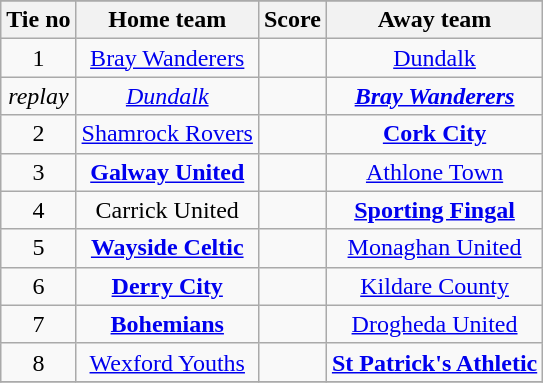<table class="wikitable" style="text-align: center">
<tr>
</tr>
<tr>
<th>Tie no</th>
<th>Home team</th>
<th>Score</th>
<th>Away team</th>
</tr>
<tr>
<td>1</td>
<td><a href='#'>Bray Wanderers</a></td>
<td></td>
<td><a href='#'>Dundalk</a></td>
</tr>
<tr>
<td><em>replay</em></td>
<td><em><a href='#'>Dundalk</a></em></td>
<td><em></em></td>
<td><strong><em><a href='#'>Bray Wanderers</a></em></strong></td>
</tr>
<tr>
<td>2</td>
<td><a href='#'>Shamrock Rovers</a></td>
<td></td>
<td><strong><a href='#'>Cork City</a></strong></td>
</tr>
<tr>
<td>3</td>
<td><strong><a href='#'>Galway United</a></strong></td>
<td></td>
<td><a href='#'>Athlone Town</a></td>
</tr>
<tr>
<td>4</td>
<td>Carrick United</td>
<td></td>
<td><strong><a href='#'>Sporting Fingal</a></strong></td>
</tr>
<tr>
<td>5</td>
<td><strong><a href='#'>Wayside Celtic</a></strong></td>
<td></td>
<td><a href='#'>Monaghan United</a></td>
</tr>
<tr>
<td>6</td>
<td><strong><a href='#'>Derry City</a></strong></td>
<td></td>
<td><a href='#'>Kildare County</a></td>
</tr>
<tr>
<td>7</td>
<td><strong><a href='#'>Bohemians</a></strong></td>
<td></td>
<td><a href='#'>Drogheda United</a></td>
</tr>
<tr>
<td>8</td>
<td><a href='#'>Wexford Youths</a></td>
<td></td>
<td><strong><a href='#'>St Patrick's Athletic</a></strong></td>
</tr>
<tr>
</tr>
</table>
